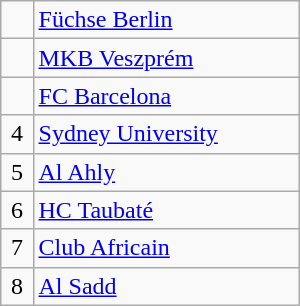<table class="wikitable" width="200px">
<tr>
<td align=center></td>
<td> <a href='#'>Füchse Berlin</a></td>
</tr>
<tr>
<td align=center></td>
<td> <a href='#'>MKB Veszprém</a></td>
</tr>
<tr>
<td align=center></td>
<td> <a href='#'>FC Barcelona</a></td>
</tr>
<tr>
<td align=center>4</td>
<td> <a href='#'>Sydney University</a></td>
</tr>
<tr>
<td align=center>5</td>
<td> <a href='#'>Al Ahly</a></td>
</tr>
<tr>
<td align=center>6</td>
<td> <a href='#'>HC Taubaté</a></td>
</tr>
<tr>
<td align=center>7</td>
<td> <a href='#'>Club Africain</a></td>
</tr>
<tr>
<td align=center>8</td>
<td> <a href='#'>Al Sadd</a></td>
</tr>
</table>
